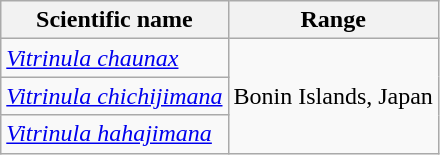<table class="wikitable">
<tr>
<th>Scientific name</th>
<th>Range</th>
</tr>
<tr>
<td><em><a href='#'>Vitrinula chaunax</a></em></td>
<td rowspan="3">Bonin Islands, Japan</td>
</tr>
<tr>
<td><em><a href='#'>Vitrinula chichijimana</a></em></td>
</tr>
<tr>
<td><em><a href='#'>Vitrinula hahajimana</a></em></td>
</tr>
</table>
